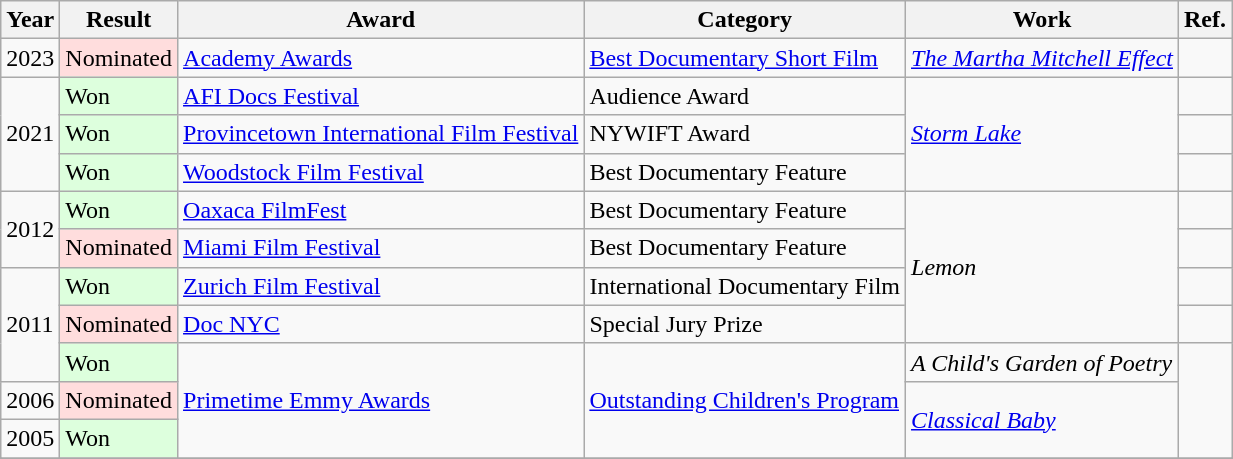<table class="wikitable">
<tr>
<th>Year</th>
<th>Result</th>
<th>Award</th>
<th>Category</th>
<th>Work</th>
<th>Ref.</th>
</tr>
<tr>
<td>2023</td>
<td style="background: #ffdddd">Nominated</td>
<td><a href='#'>Academy Awards</a></td>
<td><a href='#'>Best Documentary Short Film</a></td>
<td><em><a href='#'>The Martha Mitchell Effect</a></em></td>
<td></td>
</tr>
<tr>
<td rowspan="3">2021</td>
<td style="background: #ddffdd">Won</td>
<td><a href='#'>AFI Docs Festival</a></td>
<td>Audience Award</td>
<td rowspan="3"><em><a href='#'>Storm Lake</a></em></td>
<td></td>
</tr>
<tr>
<td style="background: #ddffdd">Won</td>
<td><a href='#'>Provincetown International Film Festival</a></td>
<td>NYWIFT Award</td>
<td></td>
</tr>
<tr>
<td style="background: #ddffdd">Won</td>
<td><a href='#'>Woodstock Film Festival</a></td>
<td>Best Documentary Feature</td>
<td></td>
</tr>
<tr>
<td rowspan="2">2012</td>
<td style="background: #ddffdd">Won</td>
<td><a href='#'>Oaxaca FilmFest</a></td>
<td>Best Documentary Feature</td>
<td rowspan="4"><em>Lemon</em></td>
<td></td>
</tr>
<tr>
<td style="background: #ffdddd">Nominated</td>
<td><a href='#'>Miami Film Festival</a></td>
<td>Best Documentary Feature</td>
<td></td>
</tr>
<tr>
<td rowspan="3">2011</td>
<td style="background: #ddffdd">Won</td>
<td><a href='#'>Zurich Film Festival</a></td>
<td>International Documentary Film</td>
<td></td>
</tr>
<tr>
<td style="background: #ffdddd">Nominated</td>
<td><a href='#'>Doc NYC</a></td>
<td>Special Jury Prize</td>
<td></td>
</tr>
<tr>
<td style="background: #ddffdd">Won</td>
<td rowspan="3"><a href='#'>Primetime Emmy Awards</a></td>
<td rowspan="3"><a href='#'>Outstanding Children's Program</a></td>
<td><em>A Child's Garden of Poetry</em></td>
<td rowspan="3"></td>
</tr>
<tr>
<td>2006</td>
<td style="background: #ffdddd">Nominated</td>
<td rowspan="2"><em><a href='#'>Classical Baby</a></em></td>
</tr>
<tr>
<td>2005</td>
<td style="background: #ddffdd">Won</td>
</tr>
<tr>
</tr>
<tr>
</tr>
</table>
